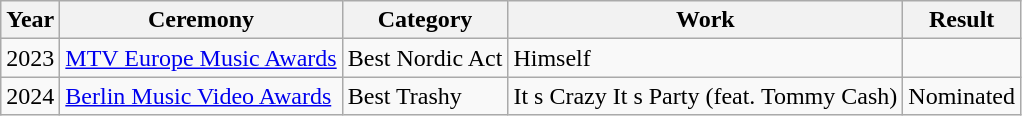<table class="wikitable">
<tr>
<th scope="col">Year</th>
<th scope="col">Ceremony</th>
<th scope="col">Category</th>
<th scope="col">Work</th>
<th scope="col">Result</th>
</tr>
<tr>
<td>2023</td>
<td><a href='#'>MTV Europe Music Awards</a></td>
<td>Best Nordic Act</td>
<td>Himself</td>
<td></td>
</tr>
<tr>
<td>2024</td>
<td><a href='#'>Berlin Music Video Awards</a></td>
<td>Best Trashy</td>
<td>It s Crazy It s Party (feat. Tommy Cash)</td>
<td>Nominated</td>
</tr>
</table>
